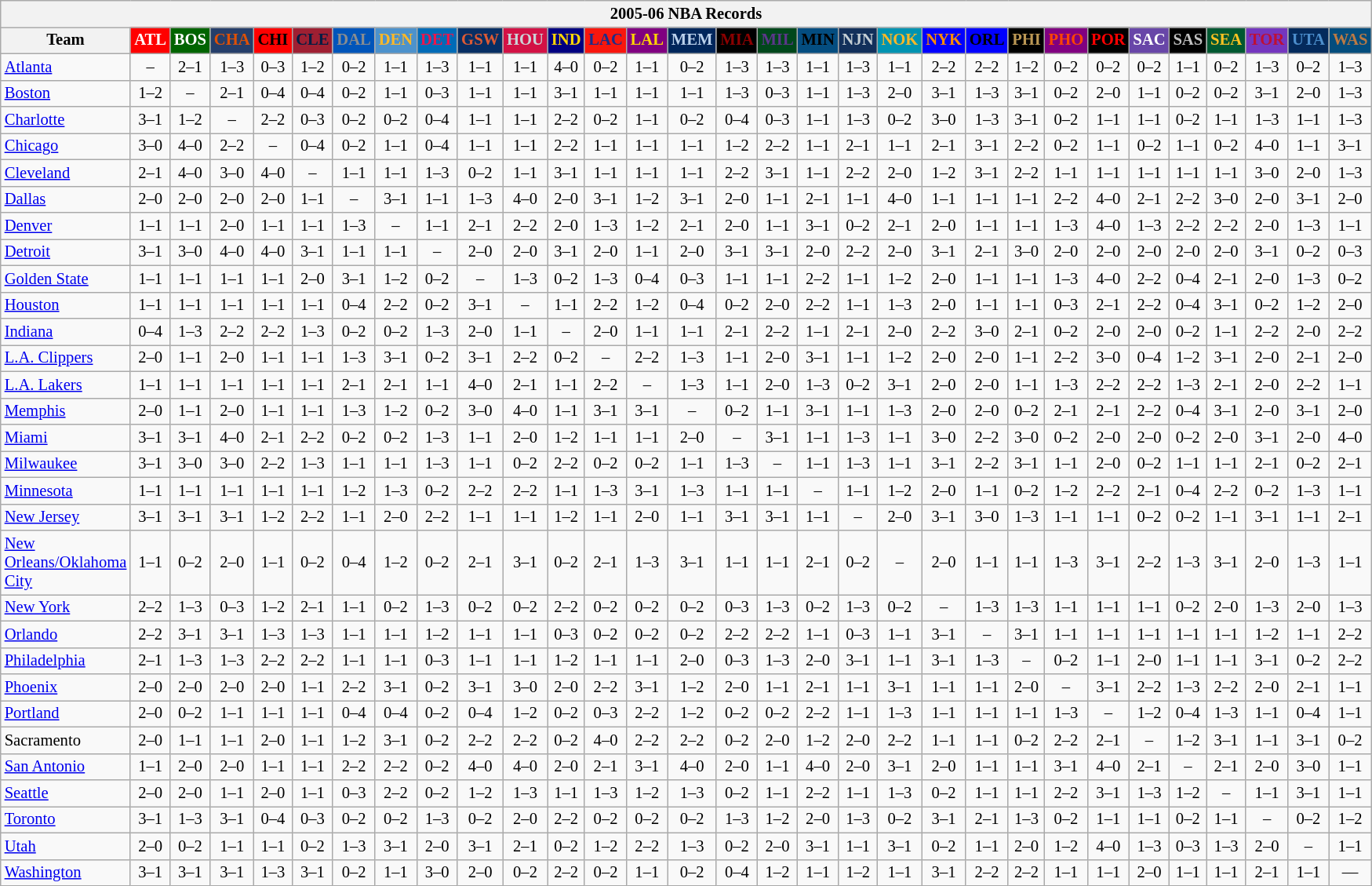<table class="wikitable" style="font-size:86%; text-align:center;">
<tr>
<th colspan=31>2005-06 NBA Records</th>
</tr>
<tr>
<th width=100>Team</th>
<th style="background:#FF0000;color:#FFFFFF;width=35">ATL</th>
<th style="background:#006400;color:#FFFFFF;width=35">BOS</th>
<th style="background:#253E6A;color:#DF5106;width=35">CHA</th>
<th style="background:#FF0000;color:#000000;width=35">CHI</th>
<th style="background:#9F1F32;color:#001D43;width=35">CLE</th>
<th style="background:#0055BA;color:#898D8F;width=35">DAL</th>
<th style="background:#4C92CC;color:#FDB827;width=35">DEN</th>
<th style="background:#006BB7;color:#ED164B;width=35">DET</th>
<th style="background:#072E63;color:#DC5A34;width=35">GSW</th>
<th style="background:#D31145;color:#CBD4D8;width=35">HOU</th>
<th style="background:#000080;color:#FFD700;width=35">IND</th>
<th style="background:#F9160D;color:#1A2E8B;width=35">LAC</th>
<th style="background:#800080;color:#FFD700;width=35">LAL</th>
<th style="background:#00265B;color:#BAD1EB;width=35">MEM</th>
<th style="background:#000000;color:#8B0000;width=35">MIA</th>
<th style="background:#00471B;color:#5C378A;width=35">MIL</th>
<th style="background:#044D80;color:#000000;width=35">MIN</th>
<th style="background:#12305B;color:#C4CED4;width=35">NJN</th>
<th style="background:#0093B1;color:#FDB827;width=35">NOK</th>
<th style="background:#0000FF;color:#FF8C00;width=35">NYK</th>
<th style="background:#0000FF;color:#000000;width=35">ORL</th>
<th style="background:#000000;color:#BB9754;width=35">PHI</th>
<th style="background:#800080;color:#FF4500;width=35">PHO</th>
<th style="background:#000000;color:#FF0000;width=35">POR</th>
<th style="background:#6846A8;color:#FFFFFF;width=35">SAC</th>
<th style="background:#000000;color:#C0C0C0;width=35">SAS</th>
<th style="background:#005831;color:#FFC322;width=35">SEA</th>
<th style="background:#7436BF;color:#BE0F34;width=35">TOR</th>
<th style="background:#042A5C;color:#4C8ECC;width=35">UTA</th>
<th style="background:#044D7D;color:#BC7A44;width=35">WAS</th>
</tr>
<tr>
<td style="text-align:left;"><a href='#'>Atlanta</a></td>
<td>–</td>
<td>2–1</td>
<td>1–3</td>
<td>0–3</td>
<td>1–2</td>
<td>0–2</td>
<td>1–1</td>
<td>1–3</td>
<td>1–1</td>
<td>1–1</td>
<td>4–0</td>
<td>0–2</td>
<td>1–1</td>
<td>0–2</td>
<td>1–3</td>
<td>1–3</td>
<td>1–1</td>
<td>1–3</td>
<td>1–1</td>
<td>2–2</td>
<td>2–2</td>
<td>1–2</td>
<td>0–2</td>
<td>0–2</td>
<td>0–2</td>
<td>1–1</td>
<td>0–2</td>
<td>1–3</td>
<td>0–2</td>
<td>1–3</td>
</tr>
<tr>
<td style="text-align:left;"><a href='#'>Boston</a></td>
<td>1–2</td>
<td>–</td>
<td>2–1</td>
<td>0–4</td>
<td>0–4</td>
<td>0–2</td>
<td>1–1</td>
<td>0–3</td>
<td>1–1</td>
<td>1–1</td>
<td>3–1</td>
<td>1–1</td>
<td>1–1</td>
<td>1–1</td>
<td>1–3</td>
<td>0–3</td>
<td>1–1</td>
<td>1–3</td>
<td>2–0</td>
<td>3–1</td>
<td>1–3</td>
<td>3–1</td>
<td>0–2</td>
<td>2–0</td>
<td>1–1</td>
<td>0–2</td>
<td>0–2</td>
<td>3–1</td>
<td>2–0</td>
<td>1–3</td>
</tr>
<tr>
<td style="text-align:left;"><a href='#'>Charlotte</a></td>
<td>3–1</td>
<td>1–2</td>
<td>–</td>
<td>2–2</td>
<td>0–3</td>
<td>0–2</td>
<td>0–2</td>
<td>0–4</td>
<td>1–1</td>
<td>1–1</td>
<td>2–2</td>
<td>0–2</td>
<td>1–1</td>
<td>0–2</td>
<td>0–4</td>
<td>0–3</td>
<td>1–1</td>
<td>1–3</td>
<td>0–2</td>
<td>3–0</td>
<td>1–3</td>
<td>3–1</td>
<td>0–2</td>
<td>1–1</td>
<td>1–1</td>
<td>0–2</td>
<td>1–1</td>
<td>1–3</td>
<td>1–1</td>
<td>1–3</td>
</tr>
<tr>
<td style="text-align:left;"><a href='#'>Chicago</a></td>
<td>3–0</td>
<td>4–0</td>
<td>2–2</td>
<td>–</td>
<td>0–4</td>
<td>0–2</td>
<td>1–1</td>
<td>0–4</td>
<td>1–1</td>
<td>1–1</td>
<td>2–2</td>
<td>1–1</td>
<td>1–1</td>
<td>1–1</td>
<td>1–2</td>
<td>2–2</td>
<td>1–1</td>
<td>2–1</td>
<td>1–1</td>
<td>2–1</td>
<td>3–1</td>
<td>2–2</td>
<td>0–2</td>
<td>1–1</td>
<td>0–2</td>
<td>1–1</td>
<td>0–2</td>
<td>4–0</td>
<td>1–1</td>
<td>3–1</td>
</tr>
<tr>
<td style="text-align:left;"><a href='#'>Cleveland</a></td>
<td>2–1</td>
<td>4–0</td>
<td>3–0</td>
<td>4–0</td>
<td>–</td>
<td>1–1</td>
<td>1–1</td>
<td>1–3</td>
<td>0–2</td>
<td>1–1</td>
<td>3–1</td>
<td>1–1</td>
<td>1–1</td>
<td>1–1</td>
<td>2–2</td>
<td>3–1</td>
<td>1–1</td>
<td>2–2</td>
<td>2–0</td>
<td>1–2</td>
<td>3–1</td>
<td>2–2</td>
<td>1–1</td>
<td>1–1</td>
<td>1–1</td>
<td>1–1</td>
<td>1–1</td>
<td>3–0</td>
<td>2–0</td>
<td>1–3</td>
</tr>
<tr>
<td style="text-align:left;"><a href='#'>Dallas</a></td>
<td>2–0</td>
<td>2–0</td>
<td>2–0</td>
<td>2–0</td>
<td>1–1</td>
<td>–</td>
<td>3–1</td>
<td>1–1</td>
<td>1–3</td>
<td>4–0</td>
<td>2–0</td>
<td>3–1</td>
<td>1–2</td>
<td>3–1</td>
<td>2–0</td>
<td>1–1</td>
<td>2–1</td>
<td>1–1</td>
<td>4–0</td>
<td>1–1</td>
<td>1–1</td>
<td>1–1</td>
<td>2–2</td>
<td>4–0</td>
<td>2–1</td>
<td>2–2</td>
<td>3–0</td>
<td>2–0</td>
<td>3–1</td>
<td>2–0</td>
</tr>
<tr>
<td style="text-align:left;"><a href='#'>Denver</a></td>
<td>1–1</td>
<td>1–1</td>
<td>2–0</td>
<td>1–1</td>
<td>1–1</td>
<td>1–3</td>
<td>–</td>
<td>1–1</td>
<td>2–1</td>
<td>2–2</td>
<td>2–0</td>
<td>1–3</td>
<td>1–2</td>
<td>2–1</td>
<td>2–0</td>
<td>1–1</td>
<td>3–1</td>
<td>0–2</td>
<td>2–1</td>
<td>2–0</td>
<td>1–1</td>
<td>1–1</td>
<td>1–3</td>
<td>4–0</td>
<td>1–3</td>
<td>2–2</td>
<td>2–2</td>
<td>2–0</td>
<td>1–3</td>
<td>1–1</td>
</tr>
<tr>
<td style="text-align:left;"><a href='#'>Detroit</a></td>
<td>3–1</td>
<td>3–0</td>
<td>4–0</td>
<td>4–0</td>
<td>3–1</td>
<td>1–1</td>
<td>1–1</td>
<td>–</td>
<td>2–0</td>
<td>2–0</td>
<td>3–1</td>
<td>2–0</td>
<td>1–1</td>
<td>2–0</td>
<td>3–1</td>
<td>3–1</td>
<td>2–0</td>
<td>2–2</td>
<td>2–0</td>
<td>3–1</td>
<td>2–1</td>
<td>3–0</td>
<td>2–0</td>
<td>2–0</td>
<td>2–0</td>
<td>2–0</td>
<td>2–0</td>
<td>3–1</td>
<td>0–2</td>
<td>0–3</td>
</tr>
<tr>
<td style="text-align:left;"><a href='#'>Golden State</a></td>
<td>1–1</td>
<td>1–1</td>
<td>1–1</td>
<td>1–1</td>
<td>2–0</td>
<td>3–1</td>
<td>1–2</td>
<td>0–2</td>
<td>–</td>
<td>1–3</td>
<td>0–2</td>
<td>1–3</td>
<td>0–4</td>
<td>0–3</td>
<td>1–1</td>
<td>1–1</td>
<td>2–2</td>
<td>1–1</td>
<td>1–2</td>
<td>2–0</td>
<td>1–1</td>
<td>1–1</td>
<td>1–3</td>
<td>4–0</td>
<td>2–2</td>
<td>0–4</td>
<td>2–1</td>
<td>2–0</td>
<td>1–3</td>
<td>0–2</td>
</tr>
<tr>
<td style="text-align:left;"><a href='#'>Houston</a></td>
<td>1–1</td>
<td>1–1</td>
<td>1–1</td>
<td>1–1</td>
<td>1–1</td>
<td>0–4</td>
<td>2–2</td>
<td>0–2</td>
<td>3–1</td>
<td>–</td>
<td>1–1</td>
<td>2–2</td>
<td>1–2</td>
<td>0–4</td>
<td>0–2</td>
<td>2–0</td>
<td>2–2</td>
<td>1–1</td>
<td>1–3</td>
<td>2–0</td>
<td>1–1</td>
<td>1–1</td>
<td>0–3</td>
<td>2–1</td>
<td>2–2</td>
<td>0–4</td>
<td>3–1</td>
<td>0–2</td>
<td>1–2</td>
<td>2–0</td>
</tr>
<tr>
<td style="text-align:left;"><a href='#'>Indiana</a></td>
<td>0–4</td>
<td>1–3</td>
<td>2–2</td>
<td>2–2</td>
<td>1–3</td>
<td>0–2</td>
<td>0–2</td>
<td>1–3</td>
<td>2–0</td>
<td>1–1</td>
<td>–</td>
<td>2–0</td>
<td>1–1</td>
<td>1–1</td>
<td>2–1</td>
<td>2–2</td>
<td>1–1</td>
<td>2–1</td>
<td>2–0</td>
<td>2–2</td>
<td>3–0</td>
<td>2–1</td>
<td>0–2</td>
<td>2–0</td>
<td>2–0</td>
<td>0–2</td>
<td>1–1</td>
<td>2–2</td>
<td>2–0</td>
<td>2–2</td>
</tr>
<tr>
<td style="text-align:left;"><a href='#'>L.A. Clippers</a></td>
<td>2–0</td>
<td>1–1</td>
<td>2–0</td>
<td>1–1</td>
<td>1–1</td>
<td>1–3</td>
<td>3–1</td>
<td>0–2</td>
<td>3–1</td>
<td>2–2</td>
<td>0–2</td>
<td>–</td>
<td>2–2</td>
<td>1–3</td>
<td>1–1</td>
<td>2–0</td>
<td>3–1</td>
<td>1–1</td>
<td>1–2</td>
<td>2–0</td>
<td>2–0</td>
<td>1–1</td>
<td>2–2</td>
<td>3–0</td>
<td>0–4</td>
<td>1–2</td>
<td>3–1</td>
<td>2–0</td>
<td>2–1</td>
<td>2–0</td>
</tr>
<tr>
<td style="text-align:left;"><a href='#'>L.A. Lakers</a></td>
<td>1–1</td>
<td>1–1</td>
<td>1–1</td>
<td>1–1</td>
<td>1–1</td>
<td>2–1</td>
<td>2–1</td>
<td>1–1</td>
<td>4–0</td>
<td>2–1</td>
<td>1–1</td>
<td>2–2</td>
<td>–</td>
<td>1–3</td>
<td>1–1</td>
<td>2–0</td>
<td>1–3</td>
<td>0–2</td>
<td>3–1</td>
<td>2–0</td>
<td>2–0</td>
<td>1–1</td>
<td>1–3</td>
<td>2–2</td>
<td>2–2</td>
<td>1–3</td>
<td>2–1</td>
<td>2–0</td>
<td>2–2</td>
<td>1–1</td>
</tr>
<tr>
<td style="text-align:left;"><a href='#'>Memphis</a></td>
<td>2–0</td>
<td>1–1</td>
<td>2–0</td>
<td>1–1</td>
<td>1–1</td>
<td>1–3</td>
<td>1–2</td>
<td>0–2</td>
<td>3–0</td>
<td>4–0</td>
<td>1–1</td>
<td>3–1</td>
<td>3–1</td>
<td>–</td>
<td>0–2</td>
<td>1–1</td>
<td>3–1</td>
<td>1–1</td>
<td>1–3</td>
<td>2–0</td>
<td>2–0</td>
<td>0–2</td>
<td>2–1</td>
<td>2–1</td>
<td>2–2</td>
<td>0–4</td>
<td>3–1</td>
<td>2–0</td>
<td>3–1</td>
<td>2–0</td>
</tr>
<tr>
<td style="text-align:left;"><a href='#'>Miami</a></td>
<td>3–1</td>
<td>3–1</td>
<td>4–0</td>
<td>2–1</td>
<td>2–2</td>
<td>0–2</td>
<td>0–2</td>
<td>1–3</td>
<td>1–1</td>
<td>2–0</td>
<td>1–2</td>
<td>1–1</td>
<td>1–1</td>
<td>2–0</td>
<td>–</td>
<td>3–1</td>
<td>1–1</td>
<td>1–3</td>
<td>1–1</td>
<td>3–0</td>
<td>2–2</td>
<td>3–0</td>
<td>0–2</td>
<td>2–0</td>
<td>2–0</td>
<td>0–2</td>
<td>2–0</td>
<td>3–1</td>
<td>2–0</td>
<td>4–0</td>
</tr>
<tr>
<td style="text-align:left;"><a href='#'>Milwaukee</a></td>
<td>3–1</td>
<td>3–0</td>
<td>3–0</td>
<td>2–2</td>
<td>1–3</td>
<td>1–1</td>
<td>1–1</td>
<td>1–3</td>
<td>1–1</td>
<td>0–2</td>
<td>2–2</td>
<td>0–2</td>
<td>0–2</td>
<td>1–1</td>
<td>1–3</td>
<td>–</td>
<td>1–1</td>
<td>1–3</td>
<td>1–1</td>
<td>3–1</td>
<td>2–2</td>
<td>3–1</td>
<td>1–1</td>
<td>2–0</td>
<td>0–2</td>
<td>1–1</td>
<td>1–1</td>
<td>2–1</td>
<td>0–2</td>
<td>2–1</td>
</tr>
<tr>
<td style="text-align:left;"><a href='#'>Minnesota</a></td>
<td>1–1</td>
<td>1–1</td>
<td>1–1</td>
<td>1–1</td>
<td>1–1</td>
<td>1–2</td>
<td>1–3</td>
<td>0–2</td>
<td>2–2</td>
<td>2–2</td>
<td>1–1</td>
<td>1–3</td>
<td>3–1</td>
<td>1–3</td>
<td>1–1</td>
<td>1–1</td>
<td>–</td>
<td>1–1</td>
<td>1–2</td>
<td>2–0</td>
<td>1–1</td>
<td>0–2</td>
<td>1–2</td>
<td>2–2</td>
<td>2–1</td>
<td>0–4</td>
<td>2–2</td>
<td>0–2</td>
<td>1–3</td>
<td>1–1</td>
</tr>
<tr>
<td style="text-align:left;"><a href='#'>New Jersey</a></td>
<td>3–1</td>
<td>3–1</td>
<td>3–1</td>
<td>1–2</td>
<td>2–2</td>
<td>1–1</td>
<td>2–0</td>
<td>2–2</td>
<td>1–1</td>
<td>1–1</td>
<td>1–2</td>
<td>1–1</td>
<td>2–0</td>
<td>1–1</td>
<td>3–1</td>
<td>3–1</td>
<td>1–1</td>
<td>–</td>
<td>2–0</td>
<td>3–1</td>
<td>3–0</td>
<td>1–3</td>
<td>1–1</td>
<td>1–1</td>
<td>0–2</td>
<td>0–2</td>
<td>1–1</td>
<td>3–1</td>
<td>1–1</td>
<td>2–1</td>
</tr>
<tr>
<td style="text-align:left;"><a href='#'>New Orleans/Oklahoma City</a></td>
<td>1–1</td>
<td>0–2</td>
<td>2–0</td>
<td>1–1</td>
<td>0–2</td>
<td>0–4</td>
<td>1–2</td>
<td>0–2</td>
<td>2–1</td>
<td>3–1</td>
<td>0–2</td>
<td>2–1</td>
<td>1–3</td>
<td>3–1</td>
<td>1–1</td>
<td>1–1</td>
<td>2–1</td>
<td>0–2</td>
<td>–</td>
<td>2–0</td>
<td>1–1</td>
<td>1–1</td>
<td>1–3</td>
<td>3–1</td>
<td>2–2</td>
<td>1–3</td>
<td>3–1</td>
<td>2–0</td>
<td>1–3</td>
<td>1–1</td>
</tr>
<tr>
<td style="text-align:left;"><a href='#'>New York</a></td>
<td>2–2</td>
<td>1–3</td>
<td>0–3</td>
<td>1–2</td>
<td>2–1</td>
<td>1–1</td>
<td>0–2</td>
<td>1–3</td>
<td>0–2</td>
<td>0–2</td>
<td>2–2</td>
<td>0–2</td>
<td>0–2</td>
<td>0–2</td>
<td>0–3</td>
<td>1–3</td>
<td>0–2</td>
<td>1–3</td>
<td>0–2</td>
<td>–</td>
<td>1–3</td>
<td>1–3</td>
<td>1–1</td>
<td>1–1</td>
<td>1–1</td>
<td>0–2</td>
<td>2–0</td>
<td>1–3</td>
<td>2–0</td>
<td>1–3</td>
</tr>
<tr>
<td style="text-align:left;"><a href='#'>Orlando</a></td>
<td>2–2</td>
<td>3–1</td>
<td>3–1</td>
<td>1–3</td>
<td>1–3</td>
<td>1–1</td>
<td>1–1</td>
<td>1–2</td>
<td>1–1</td>
<td>1–1</td>
<td>0–3</td>
<td>0–2</td>
<td>0–2</td>
<td>0–2</td>
<td>2–2</td>
<td>2–2</td>
<td>1–1</td>
<td>0–3</td>
<td>1–1</td>
<td>3–1</td>
<td>–</td>
<td>3–1</td>
<td>1–1</td>
<td>1–1</td>
<td>1–1</td>
<td>1–1</td>
<td>1–1</td>
<td>1–2</td>
<td>1–1</td>
<td>2–2</td>
</tr>
<tr>
<td style="text-align:left;"><a href='#'>Philadelphia</a></td>
<td>2–1</td>
<td>1–3</td>
<td>1–3</td>
<td>2–2</td>
<td>2–2</td>
<td>1–1</td>
<td>1–1</td>
<td>0–3</td>
<td>1–1</td>
<td>1–1</td>
<td>1–2</td>
<td>1–1</td>
<td>1–1</td>
<td>2–0</td>
<td>0–3</td>
<td>1–3</td>
<td>2–0</td>
<td>3–1</td>
<td>1–1</td>
<td>3–1</td>
<td>1–3</td>
<td>–</td>
<td>0–2</td>
<td>1–1</td>
<td>2–0</td>
<td>1–1</td>
<td>1–1</td>
<td>3–1</td>
<td>0–2</td>
<td>2–2</td>
</tr>
<tr>
<td style="text-align:left;"><a href='#'>Phoenix</a></td>
<td>2–0</td>
<td>2–0</td>
<td>2–0</td>
<td>2–0</td>
<td>1–1</td>
<td>2–2</td>
<td>3–1</td>
<td>0–2</td>
<td>3–1</td>
<td>3–0</td>
<td>2–0</td>
<td>2–2</td>
<td>3–1</td>
<td>1–2</td>
<td>2–0</td>
<td>1–1</td>
<td>2–1</td>
<td>1–1</td>
<td>3–1</td>
<td>1–1</td>
<td>1–1</td>
<td>2–0</td>
<td>–</td>
<td>3–1</td>
<td>2–2</td>
<td>1–3</td>
<td>2–2</td>
<td>2–0</td>
<td>2–1</td>
<td>1–1</td>
</tr>
<tr>
<td style="text-align:left;"><a href='#'>Portland</a></td>
<td>2–0</td>
<td>0–2</td>
<td>1–1</td>
<td>1–1</td>
<td>1–1</td>
<td>0–4</td>
<td>0–4</td>
<td>0–2</td>
<td>0–4</td>
<td>1–2</td>
<td>0–2</td>
<td>0–3</td>
<td>2–2</td>
<td>1–2</td>
<td>0–2</td>
<td>0–2</td>
<td>2–2</td>
<td>1–1</td>
<td>1–3</td>
<td>1–1</td>
<td>1–1</td>
<td>1–1</td>
<td>1–3</td>
<td>–</td>
<td>1–2</td>
<td>0–4</td>
<td>1–3</td>
<td>1–1</td>
<td>0–4</td>
<td>1–1</td>
</tr>
<tr>
<td style="text-align:left;">Sacramento</td>
<td>2–0</td>
<td>1–1</td>
<td>1–1</td>
<td>2–0</td>
<td>1–1</td>
<td>1–2</td>
<td>3–1</td>
<td>0–2</td>
<td>2–2</td>
<td>2–2</td>
<td>0–2</td>
<td>4–0</td>
<td>2–2</td>
<td>2–2</td>
<td>0–2</td>
<td>2–0</td>
<td>1–2</td>
<td>2–0</td>
<td>2–2</td>
<td>1–1</td>
<td>1–1</td>
<td>0–2</td>
<td>2–2</td>
<td>2–1</td>
<td>–</td>
<td>1–2</td>
<td>3–1</td>
<td>1–1</td>
<td>3–1</td>
<td>0–2</td>
</tr>
<tr>
<td style="text-align:left;"><a href='#'>San Antonio</a></td>
<td>1–1</td>
<td>2–0</td>
<td>2–0</td>
<td>1–1</td>
<td>1–1</td>
<td>2–2</td>
<td>2–2</td>
<td>0–2</td>
<td>4–0</td>
<td>4–0</td>
<td>2–0</td>
<td>2–1</td>
<td>3–1</td>
<td>4–0</td>
<td>2–0</td>
<td>1–1</td>
<td>4–0</td>
<td>2–0</td>
<td>3–1</td>
<td>2–0</td>
<td>1–1</td>
<td>1–1</td>
<td>3–1</td>
<td>4–0</td>
<td>2–1</td>
<td>–</td>
<td>2–1</td>
<td>2–0</td>
<td>3–0</td>
<td>1–1</td>
</tr>
<tr>
<td style="text-align:left;"><a href='#'>Seattle</a></td>
<td>2–0</td>
<td>2–0</td>
<td>1–1</td>
<td>2–0</td>
<td>1–1</td>
<td>0–3</td>
<td>2–2</td>
<td>0–2</td>
<td>1–2</td>
<td>1–3</td>
<td>1–1</td>
<td>1–3</td>
<td>1–2</td>
<td>1–3</td>
<td>0–2</td>
<td>1–1</td>
<td>2–2</td>
<td>1–1</td>
<td>1–3</td>
<td>0–2</td>
<td>1–1</td>
<td>1–1</td>
<td>2–2</td>
<td>3–1</td>
<td>1–3</td>
<td>1–2</td>
<td>–</td>
<td>1–1</td>
<td>3–1</td>
<td>1–1</td>
</tr>
<tr>
<td style="text-align:left;"><a href='#'>Toronto</a></td>
<td>3–1</td>
<td>1–3</td>
<td>3–1</td>
<td>0–4</td>
<td>0–3</td>
<td>0–2</td>
<td>0–2</td>
<td>1–3</td>
<td>0–2</td>
<td>2–0</td>
<td>2–2</td>
<td>0–2</td>
<td>0–2</td>
<td>0–2</td>
<td>1–3</td>
<td>1–2</td>
<td>2–0</td>
<td>1–3</td>
<td>0–2</td>
<td>3–1</td>
<td>2–1</td>
<td>1–3</td>
<td>0–2</td>
<td>1–1</td>
<td>1–1</td>
<td>0–2</td>
<td>1–1</td>
<td>–</td>
<td>0–2</td>
<td>1–2</td>
</tr>
<tr>
<td style="text-align:left;"><a href='#'>Utah</a></td>
<td>2–0</td>
<td>0–2</td>
<td>1–1</td>
<td>1–1</td>
<td>0–2</td>
<td>1–3</td>
<td>3–1</td>
<td>2–0</td>
<td>3–1</td>
<td>2–1</td>
<td>0–2</td>
<td>1–2</td>
<td>2–2</td>
<td>1–3</td>
<td>0–2</td>
<td>2–0</td>
<td>3–1</td>
<td>1–1</td>
<td>3–1</td>
<td>0–2</td>
<td>1–1</td>
<td>2–0</td>
<td>1–2</td>
<td>4–0</td>
<td>1–3</td>
<td>0–3</td>
<td>1–3</td>
<td>2–0</td>
<td>–</td>
<td>1–1</td>
</tr>
<tr>
<td style="text-align:left;"><a href='#'>Washington</a></td>
<td>3–1</td>
<td>3–1</td>
<td>3–1</td>
<td>1–3</td>
<td>3–1</td>
<td>0–2</td>
<td>1–1</td>
<td>3–0</td>
<td>2–0</td>
<td>0–2</td>
<td>2–2</td>
<td>0–2</td>
<td>1–1</td>
<td>0–2</td>
<td>0–4</td>
<td>1–2</td>
<td>1–1</td>
<td>1–2</td>
<td>1–1</td>
<td>3–1</td>
<td>2–2</td>
<td>2–2</td>
<td>1–1</td>
<td>1–1</td>
<td>2–0</td>
<td>1–1</td>
<td>1–1</td>
<td>2–1</td>
<td>1–1</td>
<td>—</td>
</tr>
</table>
